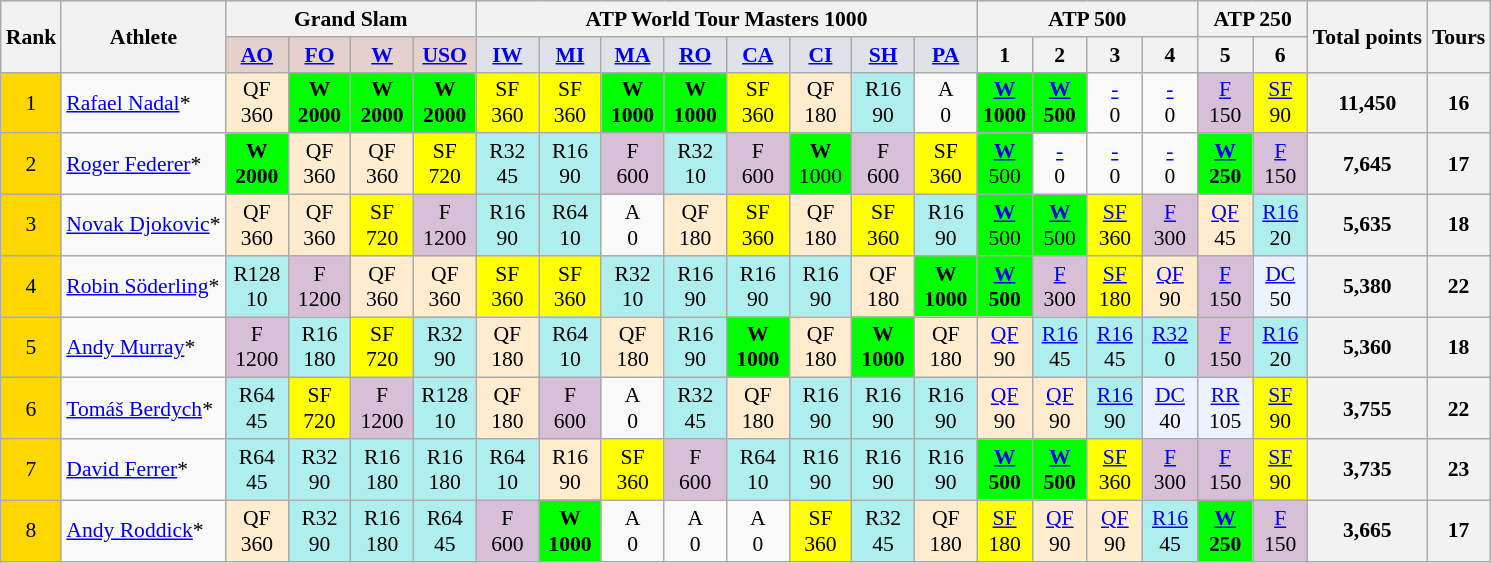<table class=wikitable style=font-size:90%;text-align:center>
<tr>
<th rowspan=2>Rank</th>
<th rowspan=2>Athlete</th>
<th colspan=4>Grand Slam</th>
<th colspan=8>ATP World Tour Masters 1000</th>
<th colspan=4>ATP 500</th>
<th colspan=2>ATP 250</th>
<th rowspan=2>Total points</th>
<th rowspan=2>Tours</th>
</tr>
<tr>
<td bgcolor=#e5d1cb width="35px"><strong><a href='#'>AO</a></strong></td>
<td bgcolor=#e5d1cb width="35px"><strong><a href='#'>FO</a></strong></td>
<td bgcolor=#e5d1cb width="35px"><strong><a href='#'>W</a></strong></td>
<td bgcolor=#e5d1cb width="35px"><strong><a href='#'>USO</a></strong></td>
<td bgcolor=#dfe2e9 width="35px"><strong><a href='#'>IW</a></strong></td>
<td bgcolor=#dfe2e9 width="35px"><strong><a href='#'>MI</a></strong></td>
<td bgcolor=#dfe2e9 width="35px"><strong><a href='#'>MA</a></strong></td>
<td bgcolor=#dfe2e9 width="35px"><strong><a href='#'>RO</a></strong></td>
<td bgcolor=#dfe2e9 width="35px"><strong><a href='#'>CA</a></strong></td>
<td bgcolor=#dfe2e9 width="35px"><strong><a href='#'>CI</a></strong></td>
<td bgcolor=#dfe2e9 width="35px"><strong><a href='#'>SH</a></strong></td>
<td bgcolor=#dfe2e9 width="35px"><strong><a href='#'>PA</a></strong></td>
<th width=30>1</th>
<th width=30>2</th>
<th width=30>3</th>
<th width=30>4</th>
<th width=30>5</th>
<th width=30>6</th>
</tr>
<tr>
<td bgcolor=gold>1</td>
<td align=left> <a href='#'>Rafael Nadal</a>*</td>
<td bgcolor=#ffebcd> QF<br>360</td>
<td bgcolor=lime> <strong>W<br>2000</strong></td>
<td bgcolor=lime> <strong>W<br>2000</strong></td>
<td bgcolor=lime> <strong>W<br>2000</strong></td>
<td bgcolor=yellow> SF<br>360</td>
<td bgcolor=yellow> SF<br>360</td>
<td bgcolor=lime> <strong>W<br>1000</strong></td>
<td bgcolor=lime> <strong>W<br>1000</strong></td>
<td bgcolor=yellow> SF<br>360</td>
<td bgcolor=#ffebcd> QF<br>180</td>
<td bgcolor=#afeeee> R16<br>90</td>
<td> A<br>0</td>
<td bgcolor=lime><strong><a href='#'>W</a><br>1000</strong></td>
<td bgcolor=lime><strong><a href='#'>W</a><br>500</strong></td>
<td><a href='#'>-</a><br>0</td>
<td><a href='#'>-</a><br>0</td>
<td bgcolor=thistle><a href='#'>F</a><br>150</td>
<td bgcolor=yellow><a href='#'>SF</a><br>90</td>
<th>11,450</th>
<th>16</th>
</tr>
<tr>
<td bgcolor=gold>2</td>
<td align=left> <a href='#'>Roger Federer</a>*</td>
<td bgcolor=lime> <strong>W<br>2000</strong></td>
<td bgcolor=#ffebcd> QF<br>360</td>
<td bgcolor=#ffebcd> QF<br>360</td>
<td bgcolor=yellow> SF<br>720</td>
<td bgcolor=#afeeee>  R32<br>45</td>
<td bgcolor=#afeeee> R16<br>90</td>
<td bgcolor=thistle> F<br>600</td>
<td bgcolor=#afeeee> R32<br>10</td>
<td bgcolor=thistle> F<br>600</td>
<td bgcolor=lime> <strong>W</strong><br>1000</td>
<td bgcolor=thistle>  F<br>600</td>
<td bgcolor=yellow> SF<br>360</td>
<td bgcolor=lime><strong><a href='#'>W</a></strong><br>500</td>
<td><a href='#'>-</a><br>0</td>
<td><a href='#'>-</a><br>0</td>
<td><a href='#'>-</a><br>0</td>
<td bgcolor=lime><strong><a href='#'>W</a><br>250</strong></td>
<td bgcolor=thistle><a href='#'>F</a><br>150</td>
<th>7,645</th>
<th>17</th>
</tr>
<tr>
<td bgcolor=gold>3</td>
<td align=left> <a href='#'>Novak Djokovic</a>*</td>
<td bgcolor=#ffebcd> QF<br>360</td>
<td bgcolor=#ffebcd> QF<br>360</td>
<td bgcolor=yellow> SF<br>720</td>
<td bgcolor=thistle> F<br>1200</td>
<td bgcolor=#afeeee> R16<br>90</td>
<td bgcolor=#afeeee> R64<br>10</td>
<td> A<br>0</td>
<td bgcolor=#ffebcd> QF<br>180</td>
<td bgcolor=yellow> SF<br>360</td>
<td bgcolor=#ffebcd> QF<br>180</td>
<td bgcolor=yellow> SF<br>360</td>
<td bgcolor=#afeeee> R16<br>90</td>
<td bgcolor=lime><strong><a href='#'>W</a></strong><br>500</td>
<td bgcolor=lime><strong><a href='#'>W</a></strong><br>500</td>
<td bgcolor=yellow><a href='#'>SF</a><br>360</td>
<td bgcolor=thistle><a href='#'>F</a><br>300</td>
<td bgcolor=#ffebcd><a href='#'>QF</a><br>45</td>
<td bgcolor=#afeeee><a href='#'>R16</a><br>20</td>
<th>5,635</th>
<th>18</th>
</tr>
<tr>
<td bgcolor=gold>4</td>
<td align=left> <a href='#'>Robin Söderling</a>*</td>
<td bgcolor=#afeeee> R128<br>10</td>
<td bgcolor=thistle> F<br>1200</td>
<td bgcolor=#ffebcd> QF<br>360</td>
<td bgcolor=#ffebcd> QF<br>360</td>
<td bgcolor=yellow>  SF<br>360</td>
<td bgcolor=yellow> SF<br>360</td>
<td bgcolor=#afeeee>R32<br>10</td>
<td bgcolor=#afeeee> R16<br>90</td>
<td bgcolor=#afeeee> R16<br>90</td>
<td bgcolor=#afeeee> R16<br>90</td>
<td bgcolor=#ffebcd> QF<br>180</td>
<td bgcolor=lime> <strong>W<br>1000</strong></td>
<td bgcolor=lime><strong><a href='#'>W</a><br>500</strong></td>
<td bgcolor=#D8BFD8><a href='#'>F</a><br>300</td>
<td bgcolor=yellow><a href='#'>SF</a><br>180</td>
<td bgcolor=#ffebcd><a href='#'>QF</a><br>90</td>
<td bgcolor=#D8BFD8><a href='#'>F</a><br>150</td>
<td bgcolor=ECF2FF><a href='#'>DC</a><br>50</td>
<th>5,380</th>
<th>22</th>
</tr>
<tr>
<td bgcolor=gold>5</td>
<td align=left> <a href='#'>Andy Murray</a>*</td>
<td bgcolor=thistle> F<br>1200</td>
<td bgcolor=#afeeee> R16<br>180</td>
<td bgcolor=yellow> SF<br>720</td>
<td bgcolor=#afeeee> R32<br>90</td>
<td bgcolor=#ffebcd> QF<br>180</td>
<td bgcolor=#afeeee> R64<br>10</td>
<td bgcolor=#ffebcd> QF<br>180</td>
<td bgcolor=#afeeee> R16<br>90</td>
<td bgcolor=lime><strong>W<br>1000</strong></td>
<td bgcolor=#ffebcd> QF<br>180</td>
<td bgcolor=lime><strong>W<br>1000</strong></td>
<td bgcolor=#ffebcd> QF<br>180</td>
<td bgcolor=#ffebcd><a href='#'>QF</a><br>90</td>
<td bgcolor=#afeeee><a href='#'>R16</a><br>45</td>
<td bgcolor=#afeeee><a href='#'>R16</a><br>45</td>
<td bgcolor=#afeeee><a href='#'>R32</a><br>0</td>
<td bgcolor=thistle><a href='#'>F</a><br>150</td>
<td bgcolor=#afeeee><a href='#'>R16</a><br>20</td>
<th>5,360</th>
<th>18</th>
</tr>
<tr>
<td bgcolor=gold>6</td>
<td align=left> <a href='#'>Tomáš Berdych</a>*</td>
<td bgcolor=#afeeee> R64<br>45</td>
<td bgcolor=yellow> SF<br>720</td>
<td bgcolor=thistle> F<br>1200</td>
<td bgcolor=#afeeee>R128<br>10</td>
<td bgcolor=#ffebcd> QF<br>180</td>
<td bgcolor=thistle> F<br>600</td>
<td> A<br>0</td>
<td bgcolor=#afeeee> R32<br>45</td>
<td bgcolor=#ffebcd> QF<br>180</td>
<td bgcolor=#afeeee> R16<br>90</td>
<td bgcolor=#afeeee> R16<br>90</td>
<td bgcolor=#afeeee> R16<br>90</td>
<td bgcolor=#ffebcd><a href='#'>QF</a><br>90</td>
<td bgcolor=#ffebcd><a href='#'>QF</a><br>90</td>
<td bgcolor=#afeeee><a href='#'>R16</a><br>90</td>
<td bgcolor=ECF2FF><a href='#'>DC</a><br>40</td>
<td bgcolor=ECF2FF><a href='#'>RR</a><br>105</td>
<td bgcolor=yellow><a href='#'>SF</a><br>90</td>
<th>3,755</th>
<th>22</th>
</tr>
<tr>
<td bgcolor=gold>7</td>
<td align=left> <a href='#'>David Ferrer</a>*</td>
<td bgcolor=#afeeee> R64<br>45</td>
<td bgcolor=#afeeee> R32<br>90</td>
<td bgcolor=#afeeee> R16<br>180</td>
<td bgcolor=#afeeee> R16<br>180</td>
<td bgcolor=#afeeee> R64<br>10</td>
<td bgcolor=#ffebcd> R16<br>90</td>
<td bgcolor=yellow> SF<br>360</td>
<td bgcolor=thistle> F<br>600</td>
<td bgcolor=#afeeee> R64<br>10</td>
<td bgcolor=#afeeee> R16<br>90</td>
<td bgcolor=#afeeee> R16<br>90</td>
<td bgcolor=#afeeee> R16<br>90</td>
<td bgcolor=lime><strong><a href='#'>W</a><br>500</strong></td>
<td bgcolor=lime><strong><a href='#'>W</a><br>500</strong></td>
<td bgcolor=yellow><a href='#'>SF</a><br>360</td>
<td bgcolor=#D8BFD8><a href='#'>F</a><br>300</td>
<td bgcolor=thistle><a href='#'>F</a><br>150</td>
<td bgcolor=yellow><a href='#'>SF</a><br>90</td>
<th>3,735</th>
<th>23</th>
</tr>
<tr>
<td bgcolor=gold>8</td>
<td align=left> <a href='#'>Andy Roddick</a>*</td>
<td bgcolor=#ffebcd>QF<br>360</td>
<td bgcolor=#afeeee> R32<br>90</td>
<td bgcolor=#afeeee> R16<br>180</td>
<td bgcolor=#afeeee> R64<br>45</td>
<td bgcolor=thistle> F<br>600</td>
<td bgcolor=lime> <strong>W<br>1000</strong></td>
<td> A<br>0</td>
<td> A<br>0</td>
<td> A<br>0</td>
<td bgcolor=yellow> SF<br>360</td>
<td bgcolor=#afeeee> R32<br>45</td>
<td bgcolor=#ffebcd> QF<br>180</td>
<td bgcolor=yellow><a href='#'>SF</a><br>180</td>
<td bgcolor=#ffebcd><a href='#'>QF</a><br>90</td>
<td bgcolor=#ffebcd><a href='#'>QF</a><br>90</td>
<td bgcolor=#afeeee><a href='#'>R16</a><br>45</td>
<td bgcolor=lime><strong><a href='#'>W</a><br>250</strong></td>
<td bgcolor=thistle><a href='#'>F</a><br>150</td>
<th>3,665</th>
<th>17</th>
</tr>
</table>
